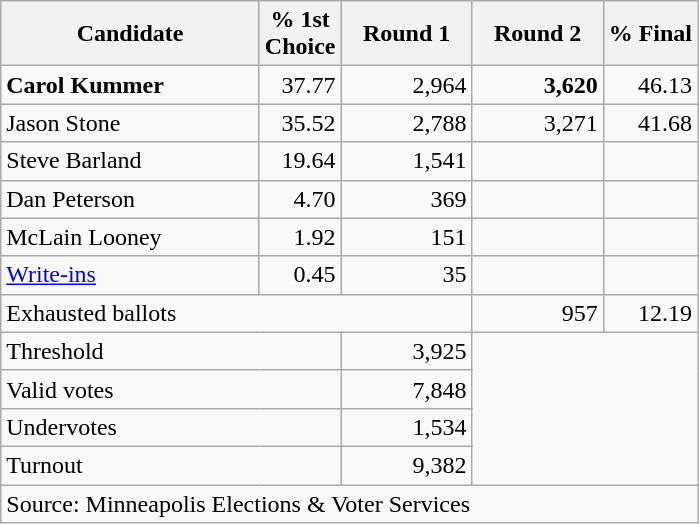<table class="wikitable">
<tr>
<th style="width:165px">Candidate</th>
<th>% 1st<br>Choice</th>
<th style="width:80px">Round 1</th>
<th style="width:80px">Round 2</th>
<th>% Final</th>
</tr>
<tr>
<td><strong>Carol Kummer</strong></td>
<td align="right">37.77</td>
<td align="right">2,964</td>
<td align="right"><strong>3,620</strong></td>
<td align="right">46.13</td>
</tr>
<tr>
<td>Jason Stone</td>
<td align="right">35.52</td>
<td align="right">2,788</td>
<td align="right">3,271</td>
<td align="right">41.68</td>
</tr>
<tr>
<td>Steve Barland</td>
<td align="right">19.64</td>
<td align="right">1,541</td>
<td></td>
<td></td>
</tr>
<tr>
<td>Dan Peterson</td>
<td align="right">4.70</td>
<td align="right">369</td>
<td></td>
<td></td>
</tr>
<tr>
<td>McLain Looney</td>
<td align="right">1.92</td>
<td align="right">151</td>
<td></td>
<td></td>
</tr>
<tr>
<td><a href='#'>Write-ins</a></td>
<td align="right">0.45</td>
<td align="right">35</td>
<td></td>
<td></td>
</tr>
<tr>
<td colspan="3">Exhausted ballots</td>
<td align="right">957</td>
<td align="right">12.19</td>
</tr>
<tr>
<td colspan="2">Threshold</td>
<td align="right">3,925</td>
<td colspan="2" rowspan="4"></td>
</tr>
<tr>
<td colspan="2">Valid votes</td>
<td align="right">7,848</td>
</tr>
<tr>
<td colspan="2">Undervotes</td>
<td align="right">1,534</td>
</tr>
<tr>
<td colspan="2">Turnout</td>
<td align="right">9,382</td>
</tr>
<tr>
<td colspan="5">Source: Minneapolis Elections & Voter Services</td>
</tr>
</table>
